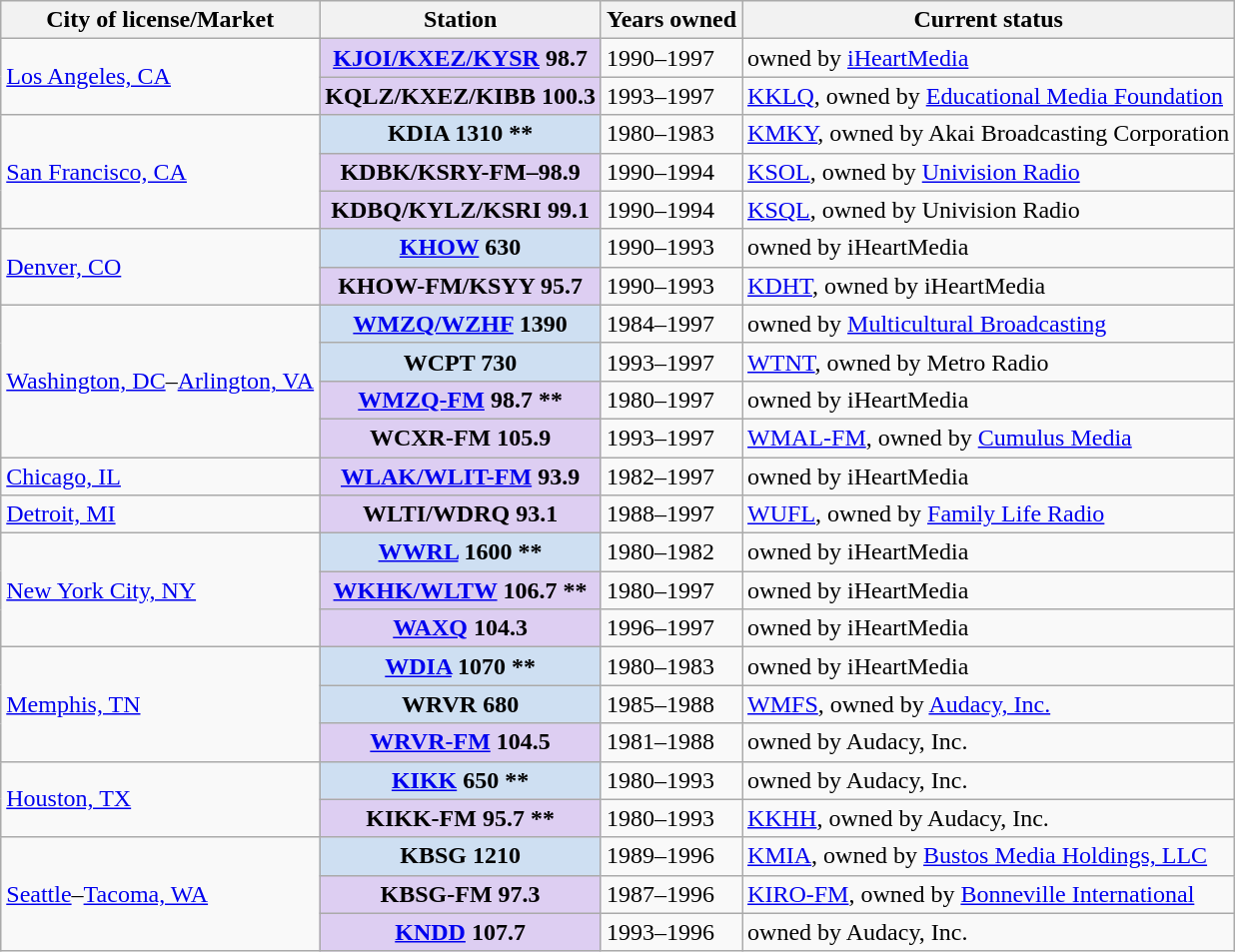<table class="wikitable">
<tr>
<th scope="col">City of license/Market</th>
<th scope="col">Station</th>
<th scope="col">Years owned</th>
<th scope="col">Current status</th>
</tr>
<tr>
<td rowspan="2"><a href='#'>Los Angeles, CA</a></td>
<th scope="row" style="background: #ddcef2;"><a href='#'>KJOI/KXEZ/KYSR</a> 98.7</th>
<td>1990–1997</td>
<td>owned by <a href='#'>iHeartMedia</a></td>
</tr>
<tr>
<th scope="row" style="background: #ddcef2;">KQLZ/KXEZ/KIBB 100.3</th>
<td>1993–1997</td>
<td><a href='#'>KKLQ</a>, owned by <a href='#'>Educational Media Foundation</a></td>
</tr>
<tr>
<td rowspan="3"><a href='#'>San Francisco, CA</a></td>
<th scope="row" style="background: #cedff2;">KDIA 1310 **</th>
<td>1980–1983</td>
<td><a href='#'>KMKY</a>, owned by Akai Broadcasting Corporation</td>
</tr>
<tr>
<th scope="row" style="background: #ddcef2;">KDBK/KSRY-FM–98.9</th>
<td>1990–1994</td>
<td><a href='#'>KSOL</a>, owned by <a href='#'>Univision Radio</a></td>
</tr>
<tr>
<th scope="row" style="background: #ddcef2;">KDBQ/KYLZ/KSRI 99.1</th>
<td>1990–1994</td>
<td><a href='#'>KSQL</a>, owned by Univision Radio</td>
</tr>
<tr>
<td rowspan="2"><a href='#'>Denver, CO</a></td>
<th scope="row" style="background: #cedff2;"><a href='#'>KHOW</a> 630</th>
<td>1990–1993</td>
<td>owned by iHeartMedia</td>
</tr>
<tr>
<th scope="row" style="background: #ddcef2;">KHOW-FM/KSYY 95.7</th>
<td>1990–1993</td>
<td><a href='#'>KDHT</a>, owned by iHeartMedia</td>
</tr>
<tr>
<td rowspan="4"><a href='#'>Washington, DC</a>–<a href='#'>Arlington, VA</a></td>
<th scope="row" style="background: #cedff2;"><a href='#'>WMZQ/WZHF</a> 1390</th>
<td>1984–1997</td>
<td>owned by <a href='#'>Multicultural Broadcasting</a></td>
</tr>
<tr>
<th scope="row" style="background: #cedff2;">WCPT 730</th>
<td>1993–1997</td>
<td><a href='#'>WTNT</a>, owned by Metro Radio</td>
</tr>
<tr>
<th scope="row" style="background: #ddcef2;"><a href='#'>WMZQ-FM</a> 98.7 **</th>
<td>1980–1997</td>
<td>owned by iHeartMedia</td>
</tr>
<tr>
<th scope="row" style="background: #ddcef2;">WCXR-FM 105.9</th>
<td>1993–1997</td>
<td><a href='#'>WMAL-FM</a>, owned by <a href='#'>Cumulus Media</a></td>
</tr>
<tr>
<td><a href='#'>Chicago, IL</a></td>
<th scope="row" style="background: #ddcef2;"><a href='#'>WLAK/WLIT-FM</a> 93.9</th>
<td>1982–1997</td>
<td>owned by iHeartMedia</td>
</tr>
<tr>
<td><a href='#'>Detroit, MI</a></td>
<th scope="row" style="background: #ddcef2;">WLTI/WDRQ 93.1</th>
<td>1988–1997</td>
<td><a href='#'>WUFL</a>, owned by <a href='#'>Family Life Radio</a></td>
</tr>
<tr>
<td rowspan="3"><a href='#'>New York City, NY</a></td>
<th scope="row" style="background: #cedff2;"><a href='#'>WWRL</a> 1600 **</th>
<td>1980–1982</td>
<td>owned by iHeartMedia</td>
</tr>
<tr>
<th scope="row" style="background: #ddcef2;"><a href='#'>WKHK/WLTW</a> 106.7 **</th>
<td>1980–1997</td>
<td>owned by iHeartMedia</td>
</tr>
<tr>
<th scope="row" style="background: #ddcef2;"><a href='#'>WAXQ</a> 104.3</th>
<td>1996–1997</td>
<td>owned by iHeartMedia</td>
</tr>
<tr>
<td rowspan="3"><a href='#'>Memphis, TN</a></td>
<th scope="row" style="background: #cedff2;"><a href='#'>WDIA</a> 1070 **</th>
<td>1980–1983</td>
<td>owned by iHeartMedia</td>
</tr>
<tr>
<th scope="row" style="background: #cedff2;">WRVR 680</th>
<td>1985–1988</td>
<td><a href='#'>WMFS</a>, owned by <a href='#'>Audacy, Inc.</a></td>
</tr>
<tr>
<th scope="row" style="background: #ddcef2;"><a href='#'>WRVR-FM</a> 104.5</th>
<td>1981–1988</td>
<td>owned by Audacy, Inc.</td>
</tr>
<tr>
<td rowspan="2"><a href='#'>Houston, TX</a></td>
<th scope="row" style="background: #cedff2;"><a href='#'>KIKK</a> 650 **</th>
<td>1980–1993</td>
<td>owned by Audacy, Inc.</td>
</tr>
<tr>
<th scope="row" style="background: #ddcef2;">KIKK-FM 95.7 **</th>
<td>1980–1993</td>
<td><a href='#'>KKHH</a>, owned by Audacy, Inc.</td>
</tr>
<tr>
<td rowspan="3"><a href='#'>Seattle</a>–<a href='#'>Tacoma, WA</a></td>
<th scope="row" style="background: #cedff2;">KBSG 1210</th>
<td>1989–1996</td>
<td><a href='#'>KMIA</a>, owned by <a href='#'>Bustos Media Holdings, LLC</a></td>
</tr>
<tr>
<th scope="row" style="background: #ddcef2;">KBSG-FM 97.3</th>
<td>1987–1996</td>
<td><a href='#'>KIRO-FM</a>, owned by <a href='#'>Bonneville International</a></td>
</tr>
<tr>
<th scope="row" style="background: #ddcef2;"><a href='#'>KNDD</a> 107.7</th>
<td>1993–1996</td>
<td>owned by Audacy, Inc.</td>
</tr>
</table>
